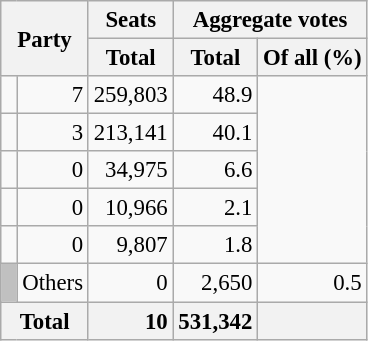<table class="wikitable" style="text-align:right; font-size:95%;">
<tr>
<th colspan="2" rowspan="2">Party</th>
<th>Seats</th>
<th colspan="2">Aggregate votes</th>
</tr>
<tr>
<th>Total</th>
<th>Total</th>
<th>Of all (%)</th>
</tr>
<tr>
<td></td>
<td>7</td>
<td>259,803</td>
<td>48.9</td>
</tr>
<tr>
<td></td>
<td>3</td>
<td>213,141</td>
<td>40.1</td>
</tr>
<tr>
<td></td>
<td>0</td>
<td>34,975</td>
<td>6.6</td>
</tr>
<tr>
<td></td>
<td>0</td>
<td>10,966</td>
<td>2.1</td>
</tr>
<tr>
<td></td>
<td>0</td>
<td>9,807</td>
<td>1.8</td>
</tr>
<tr>
<td style="background:silver;"> </td>
<td align=left>Others</td>
<td>0</td>
<td>2,650</td>
<td>0.5</td>
</tr>
<tr>
<th colspan="2" style="background:#f2f2f2"><strong>Total</strong></th>
<td style="background:#f2f2f2;"><strong>10</strong></td>
<td style="background:#f2f2f2;"><strong>531,342</strong></td>
<td style="background:#f2f2f2;"></td>
</tr>
</table>
